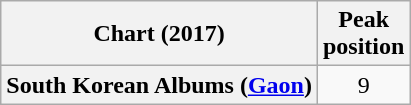<table class="wikitable plainrowheaders">
<tr>
<th scope="col">Chart (2017)</th>
<th scope="col">Peak<br>position</th>
</tr>
<tr>
<th scope="row">South Korean Albums (<a href='#'>Gaon</a>)</th>
<td style="text-align:center;">9</td>
</tr>
</table>
